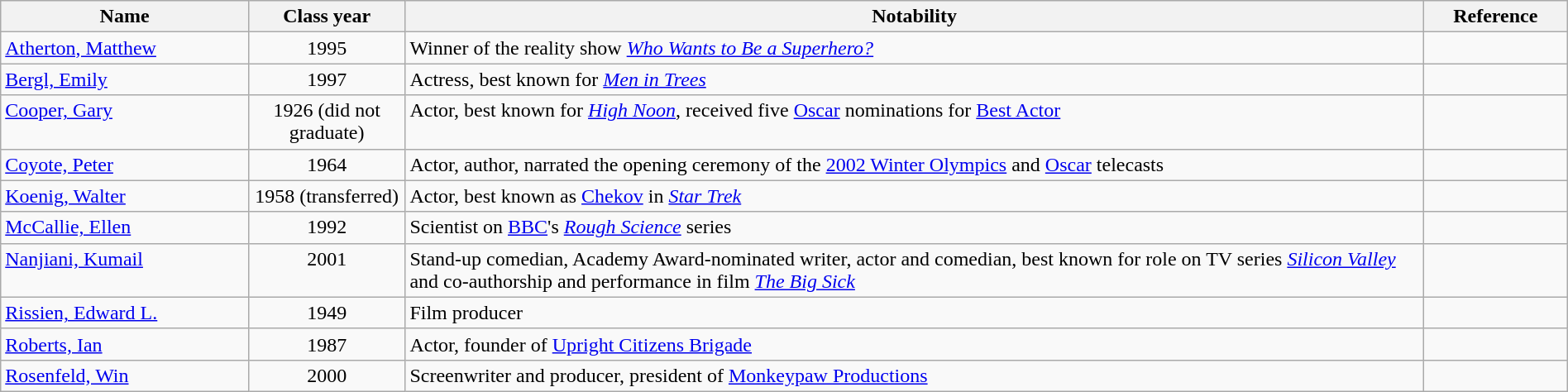<table class="wikitable sortable" style="width:100%">
<tr>
<th width="*">Name</th>
<th width="10%">Class year</th>
<th width="65%">Notability</th>
<th width="*">Reference</th>
</tr>
<tr valign="top">
<td><a href='#'>Atherton, Matthew</a></td>
<td align="center">1995</td>
<td>Winner of the reality show <em><a href='#'>Who Wants to Be a Superhero?</a></em></td>
<td align="center"></td>
</tr>
<tr valign="top">
<td><a href='#'>Bergl, Emily</a></td>
<td align="center">1997</td>
<td>Actress, best known for <em><a href='#'>Men in Trees</a></em></td>
<td align="center"></td>
</tr>
<tr valign="top">
<td><a href='#'>Cooper, Gary</a></td>
<td align="center">1926 (did not graduate)</td>
<td>Actor, best known for <em><a href='#'>High Noon</a></em>, received five <a href='#'>Oscar</a> nominations for <a href='#'>Best Actor</a></td>
<td align="center"></td>
</tr>
<tr valign="top">
<td><a href='#'>Coyote, Peter</a></td>
<td align="center">1964</td>
<td>Actor, author, narrated the opening ceremony of the <a href='#'>2002 Winter Olympics</a> and <a href='#'>Oscar</a> telecasts</td>
<td align="center"></td>
</tr>
<tr valign="top">
<td><a href='#'>Koenig, Walter</a></td>
<td align="center">1958 (transferred)</td>
<td>Actor, best known as <a href='#'>Chekov</a> in <em><a href='#'>Star Trek</a></em></td>
<td align="center"></td>
</tr>
<tr valign="top">
<td><a href='#'>McCallie, Ellen</a></td>
<td align="center">1992</td>
<td>Scientist on <a href='#'>BBC</a>'s <em><a href='#'>Rough Science</a></em> series</td>
<td align="center"></td>
</tr>
<tr valign="top">
<td><a href='#'>Nanjiani, Kumail</a></td>
<td align="center">2001</td>
<td>Stand-up comedian, Academy Award-nominated writer, actor and comedian, best known for role on TV series <em><a href='#'>Silicon Valley</a></em> and co-authorship and performance in film <em><a href='#'>The Big Sick</a></em></td>
<td align="center"></td>
</tr>
<tr valign="top">
<td><a href='#'>Rissien, Edward L.</a></td>
<td align="center">1949</td>
<td>Film producer</td>
<td align="center"></td>
</tr>
<tr valign="top">
<td><a href='#'>Roberts, Ian</a></td>
<td align="center">1987</td>
<td>Actor, founder of <a href='#'>Upright Citizens Brigade</a></td>
<td align="center"></td>
</tr>
<tr valign="top">
<td><a href='#'>Rosenfeld, Win</a></td>
<td align="center">2000</td>
<td>Screenwriter and producer, president of <a href='#'>Monkeypaw Productions</a></td>
<td align="center"></td>
</tr>
</table>
